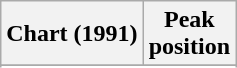<table class="wikitable sortable plainrowheaders">
<tr>
<th>Chart (1991)</th>
<th>Peak<br>position</th>
</tr>
<tr>
</tr>
<tr>
</tr>
</table>
